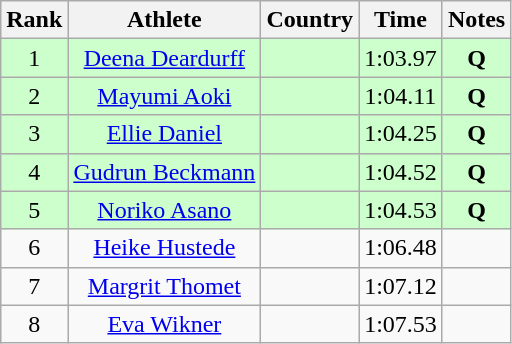<table class="wikitable sortable" style="text-align:center">
<tr>
<th>Rank</th>
<th>Athlete</th>
<th>Country</th>
<th>Time</th>
<th>Notes</th>
</tr>
<tr bgcolor=ccffcc>
<td>1</td>
<td><a href='#'>Deena Deardurff</a></td>
<td align=left></td>
<td>1:03.97</td>
<td><strong>Q</strong></td>
</tr>
<tr bgcolor=ccffcc>
<td>2</td>
<td><a href='#'>Mayumi Aoki</a></td>
<td align=left></td>
<td>1:04.11</td>
<td><strong> Q </strong></td>
</tr>
<tr bgcolor=ccffcc>
<td>3</td>
<td><a href='#'>Ellie Daniel</a></td>
<td align=left></td>
<td>1:04.25</td>
<td><strong>Q</strong></td>
</tr>
<tr bgcolor=ccffcc>
<td>4</td>
<td><a href='#'>Gudrun Beckmann</a></td>
<td align=left></td>
<td>1:04.52</td>
<td><strong>Q</strong></td>
</tr>
<tr bgcolor=ccffcc>
<td>5</td>
<td><a href='#'>Noriko Asano</a></td>
<td align=left></td>
<td>1:04.53</td>
<td><strong>Q</strong></td>
</tr>
<tr>
<td>6</td>
<td><a href='#'>Heike Hustede</a></td>
<td align=left></td>
<td>1:06.48</td>
<td><strong> </strong></td>
</tr>
<tr>
<td>7</td>
<td><a href='#'>Margrit Thomet</a></td>
<td align=left></td>
<td>1:07.12</td>
<td><strong> </strong></td>
</tr>
<tr>
<td>8</td>
<td><a href='#'>Eva Wikner</a></td>
<td align=left></td>
<td>1:07.53</td>
<td><strong> </strong></td>
</tr>
</table>
